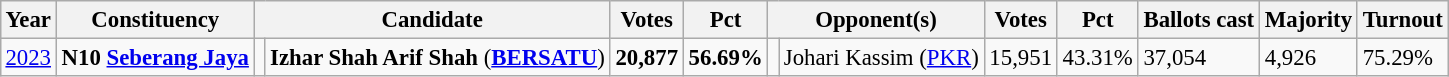<table class="wikitable" style="margin:0.5em ; font-size:95%">
<tr>
<th>Year</th>
<th>Constituency</th>
<th colspan=2>Candidate</th>
<th>Votes</th>
<th>Pct</th>
<th colspan=2>Opponent(s)</th>
<th>Votes</th>
<th>Pct</th>
<th>Ballots cast</th>
<th>Majority</th>
<th>Turnout</th>
</tr>
<tr>
<td><a href='#'>2023</a></td>
<td><strong>N10 <a href='#'>Seberang Jaya</a></strong></td>
<td bgcolor=></td>
<td><strong>Izhar Shah Arif Shah</strong> (<a href='#'><strong>BERSATU</strong></a>)</td>
<td align=right><strong>20,877</strong></td>
<td><strong>56.69%</strong></td>
<td></td>
<td>Johari Kassim (<a href='#'>PKR</a>)</td>
<td align=right>15,951</td>
<td>43.31%</td>
<td>37,054</td>
<td>4,926</td>
<td>75.29%</td>
</tr>
</table>
